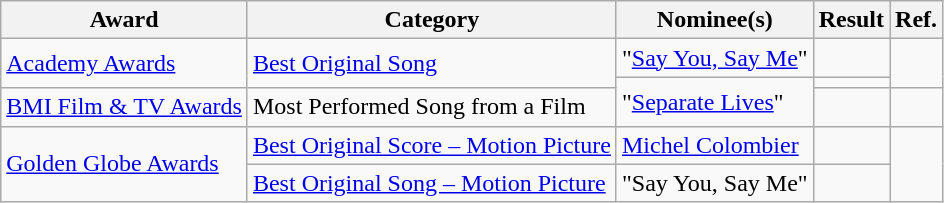<table class="wikitable plainrowheaders">
<tr>
<th>Award</th>
<th>Category</th>
<th>Nominee(s)</th>
<th>Result</th>
<th>Ref.</th>
</tr>
<tr>
<td rowspan="2"><a href='#'>Academy Awards</a></td>
<td rowspan="2"><a href='#'>Best Original Song</a></td>
<td>"<a href='#'>Say You, Say Me</a>" <br> </td>
<td></td>
<td align="center" rowspan="2"></td>
</tr>
<tr>
<td rowspan="2">"<a href='#'>Separate Lives</a>" <br> </td>
<td></td>
</tr>
<tr>
<td><a href='#'>BMI Film & TV Awards</a></td>
<td>Most Performed Song from a Film</td>
<td></td>
<td align="center"></td>
</tr>
<tr>
<td rowspan="2"><a href='#'>Golden Globe Awards</a></td>
<td><a href='#'>Best Original Score – Motion Picture</a></td>
<td><a href='#'>Michel Colombier</a></td>
<td></td>
<td align="center" rowspan="2"></td>
</tr>
<tr>
<td><a href='#'>Best Original Song – Motion Picture</a></td>
<td>"Say You, Say Me" <br> </td>
<td></td>
</tr>
</table>
